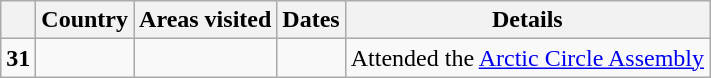<table class="wikitable sortable">
<tr>
<th></th>
<th>Country</th>
<th>Areas visited</th>
<th>Dates</th>
<th class="unsortable">Details</th>
</tr>
<tr>
<td rowspan=1><strong>31</strong></td>
<td></td>
<td></td>
<td></td>
<td>Attended the <a href='#'>Arctic Circle Assembly</a></td>
</tr>
</table>
